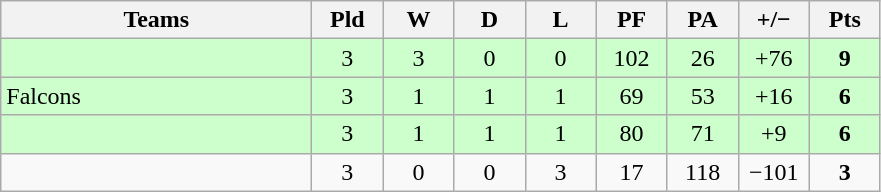<table class="wikitable" style="text-align: center">
<tr>
<th width="200">Teams</th>
<th width="40">Pld</th>
<th width="40">W</th>
<th width="40">D</th>
<th width="40">L</th>
<th width="40">PF</th>
<th width="40">PA</th>
<th width="40">+/−</th>
<th width="40">Pts</th>
</tr>
<tr bgcolor=ccffcc>
<td align=left></td>
<td>3</td>
<td>3</td>
<td>0</td>
<td>0</td>
<td>102</td>
<td>26</td>
<td>+76</td>
<td><strong>9</strong></td>
</tr>
<tr bgcolor=ccffcc>
<td align=left> Falcons</td>
<td>3</td>
<td>1</td>
<td>1</td>
<td>1</td>
<td>69</td>
<td>53</td>
<td>+16</td>
<td><strong>6</strong></td>
</tr>
<tr bgcolor=ccffcc>
<td align=left></td>
<td>3</td>
<td>1</td>
<td>1</td>
<td>1</td>
<td>80</td>
<td>71</td>
<td>+9</td>
<td><strong>6</strong></td>
</tr>
<tr>
<td align=left></td>
<td>3</td>
<td>0</td>
<td>0</td>
<td>3</td>
<td>17</td>
<td>118</td>
<td>−101</td>
<td><strong>3</strong></td>
</tr>
</table>
